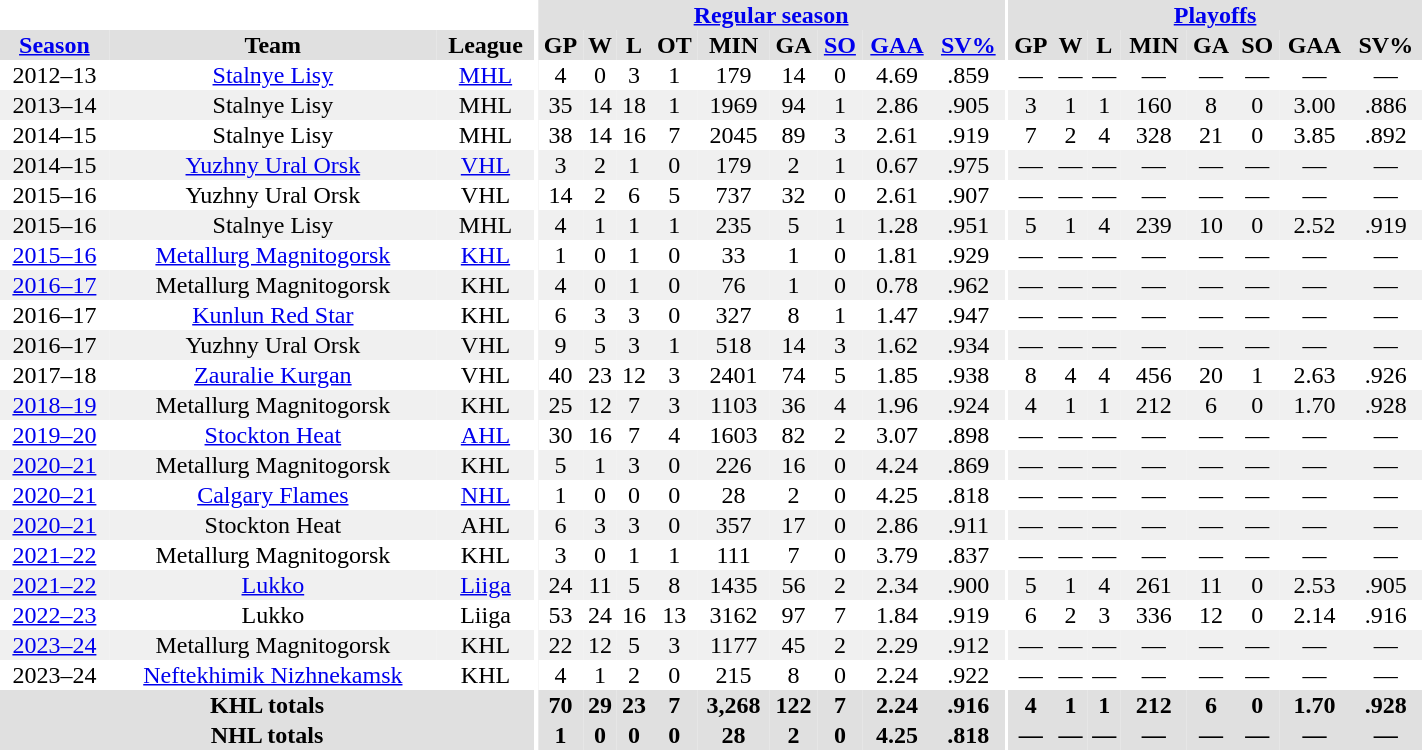<table border="0" cellpadding="1" cellspacing="0" style="text-align:center; width:75%;">
<tr bgcolor="#e0e0e0">
<th colspan="3" bgcolor="#ffffff"></th>
<th rowspan="99" bgcolor="#ffffff"></th>
<th colspan="9" bgcolor="#e0e0e0"><a href='#'>Regular season</a></th>
<th rowspan="99" bgcolor="#ffffff"></th>
<th colspan="8" bgcolor="#e0e0e0"><a href='#'>Playoffs</a></th>
</tr>
<tr bgcolor="#e0e0e0">
<th><a href='#'>Season</a></th>
<th>Team</th>
<th>League</th>
<th>GP</th>
<th>W</th>
<th>L</th>
<th>OT</th>
<th>MIN</th>
<th>GA</th>
<th><a href='#'>SO</a></th>
<th><a href='#'>GAA</a></th>
<th><a href='#'>SV%</a></th>
<th>GP</th>
<th>W</th>
<th>L</th>
<th>MIN</th>
<th>GA</th>
<th>SO</th>
<th>GAA</th>
<th>SV%</th>
</tr>
<tr>
<td>2012–13</td>
<td><a href='#'>Stalnye Lisy</a></td>
<td><a href='#'>MHL</a></td>
<td>4</td>
<td>0</td>
<td>3</td>
<td>1</td>
<td>179</td>
<td>14</td>
<td>0</td>
<td>4.69</td>
<td>.859</td>
<td>—</td>
<td>—</td>
<td>—</td>
<td>—</td>
<td>—</td>
<td>—</td>
<td>—</td>
<td>—</td>
</tr>
<tr bgcolor="#f0f0f0">
<td>2013–14</td>
<td>Stalnye Lisy</td>
<td>MHL</td>
<td>35</td>
<td>14</td>
<td>18</td>
<td>1</td>
<td>1969</td>
<td>94</td>
<td>1</td>
<td>2.86</td>
<td>.905</td>
<td>3</td>
<td>1</td>
<td>1</td>
<td>160</td>
<td>8</td>
<td>0</td>
<td>3.00</td>
<td>.886</td>
</tr>
<tr>
<td>2014–15</td>
<td>Stalnye Lisy</td>
<td>MHL</td>
<td>38</td>
<td>14</td>
<td>16</td>
<td>7</td>
<td>2045</td>
<td>89</td>
<td>3</td>
<td>2.61</td>
<td>.919</td>
<td>7</td>
<td>2</td>
<td>4</td>
<td>328</td>
<td>21</td>
<td>0</td>
<td>3.85</td>
<td>.892</td>
</tr>
<tr bgcolor="#f0f0f0">
<td>2014–15</td>
<td><a href='#'>Yuzhny Ural Orsk</a></td>
<td><a href='#'>VHL</a></td>
<td>3</td>
<td>2</td>
<td>1</td>
<td>0</td>
<td>179</td>
<td>2</td>
<td>1</td>
<td>0.67</td>
<td>.975</td>
<td>—</td>
<td>—</td>
<td>—</td>
<td>—</td>
<td>—</td>
<td>—</td>
<td>—</td>
<td>—</td>
</tr>
<tr>
<td>2015–16</td>
<td>Yuzhny Ural Orsk</td>
<td>VHL</td>
<td>14</td>
<td>2</td>
<td>6</td>
<td>5</td>
<td>737</td>
<td>32</td>
<td>0</td>
<td>2.61</td>
<td>.907</td>
<td>—</td>
<td>—</td>
<td>—</td>
<td>—</td>
<td>—</td>
<td>—</td>
<td>—</td>
<td>—</td>
</tr>
<tr bgcolor="#f0f0f0">
<td>2015–16</td>
<td>Stalnye Lisy</td>
<td>MHL</td>
<td>4</td>
<td>1</td>
<td>1</td>
<td>1</td>
<td>235</td>
<td>5</td>
<td>1</td>
<td>1.28</td>
<td>.951</td>
<td>5</td>
<td>1</td>
<td>4</td>
<td>239</td>
<td>10</td>
<td>0</td>
<td>2.52</td>
<td>.919</td>
</tr>
<tr>
<td><a href='#'>2015–16</a></td>
<td><a href='#'>Metallurg Magnitogorsk</a></td>
<td><a href='#'>KHL</a></td>
<td>1</td>
<td>0</td>
<td>1</td>
<td>0</td>
<td>33</td>
<td>1</td>
<td>0</td>
<td>1.81</td>
<td>.929</td>
<td>—</td>
<td>—</td>
<td>—</td>
<td>—</td>
<td>—</td>
<td>—</td>
<td>—</td>
<td>—</td>
</tr>
<tr bgcolor="#f0f0f0">
<td><a href='#'>2016–17</a></td>
<td>Metallurg Magnitogorsk</td>
<td>KHL</td>
<td>4</td>
<td>0</td>
<td>1</td>
<td>0</td>
<td>76</td>
<td>1</td>
<td>0</td>
<td>0.78</td>
<td>.962</td>
<td>—</td>
<td>—</td>
<td>—</td>
<td>—</td>
<td>—</td>
<td>—</td>
<td>—</td>
<td>—</td>
</tr>
<tr>
<td>2016–17</td>
<td><a href='#'>Kunlun Red Star</a></td>
<td>KHL</td>
<td>6</td>
<td>3</td>
<td>3</td>
<td>0</td>
<td>327</td>
<td>8</td>
<td>1</td>
<td>1.47</td>
<td>.947</td>
<td>—</td>
<td>—</td>
<td>—</td>
<td>—</td>
<td>—</td>
<td>—</td>
<td>—</td>
<td>—</td>
</tr>
<tr bgcolor="#f0f0f0">
<td>2016–17</td>
<td>Yuzhny Ural Orsk</td>
<td>VHL</td>
<td>9</td>
<td>5</td>
<td>3</td>
<td>1</td>
<td>518</td>
<td>14</td>
<td>3</td>
<td>1.62</td>
<td>.934</td>
<td>—</td>
<td>—</td>
<td>—</td>
<td>—</td>
<td>—</td>
<td>—</td>
<td>—</td>
<td>—</td>
</tr>
<tr>
<td>2017–18</td>
<td><a href='#'>Zauralie Kurgan</a></td>
<td>VHL</td>
<td>40</td>
<td>23</td>
<td>12</td>
<td>3</td>
<td>2401</td>
<td>74</td>
<td>5</td>
<td>1.85</td>
<td>.938</td>
<td>8</td>
<td>4</td>
<td>4</td>
<td>456</td>
<td>20</td>
<td>1</td>
<td>2.63</td>
<td>.926</td>
</tr>
<tr bgcolor="#f0f0f0">
<td><a href='#'>2018–19</a></td>
<td>Metallurg Magnitogorsk</td>
<td>KHL</td>
<td>25</td>
<td>12</td>
<td>7</td>
<td>3</td>
<td>1103</td>
<td>36</td>
<td>4</td>
<td>1.96</td>
<td>.924</td>
<td>4</td>
<td>1</td>
<td>1</td>
<td>212</td>
<td>6</td>
<td>0</td>
<td>1.70</td>
<td>.928</td>
</tr>
<tr>
<td><a href='#'>2019–20</a></td>
<td><a href='#'>Stockton Heat</a></td>
<td><a href='#'>AHL</a></td>
<td>30</td>
<td>16</td>
<td>7</td>
<td>4</td>
<td>1603</td>
<td>82</td>
<td>2</td>
<td>3.07</td>
<td>.898</td>
<td>—</td>
<td>—</td>
<td>—</td>
<td>—</td>
<td>—</td>
<td>—</td>
<td>—</td>
<td>—</td>
</tr>
<tr bgcolor="#f0f0f0">
<td><a href='#'>2020–21</a></td>
<td>Metallurg Magnitogorsk</td>
<td>KHL</td>
<td>5</td>
<td>1</td>
<td>3</td>
<td>0</td>
<td>226</td>
<td>16</td>
<td>0</td>
<td>4.24</td>
<td>.869</td>
<td>—</td>
<td>—</td>
<td>—</td>
<td>—</td>
<td>—</td>
<td>—</td>
<td>—</td>
<td>—</td>
</tr>
<tr>
<td><a href='#'>2020–21</a></td>
<td><a href='#'>Calgary Flames</a></td>
<td><a href='#'>NHL</a></td>
<td>1</td>
<td>0</td>
<td>0</td>
<td>0</td>
<td>28</td>
<td>2</td>
<td>0</td>
<td>4.25</td>
<td>.818</td>
<td>—</td>
<td>—</td>
<td>—</td>
<td>—</td>
<td>—</td>
<td>—</td>
<td>—</td>
<td>—</td>
</tr>
<tr bgcolor="#f0f0f0">
<td><a href='#'>2020–21</a></td>
<td>Stockton Heat</td>
<td>AHL</td>
<td>6</td>
<td>3</td>
<td>3</td>
<td>0</td>
<td>357</td>
<td>17</td>
<td>0</td>
<td>2.86</td>
<td>.911</td>
<td>—</td>
<td>—</td>
<td>—</td>
<td>—</td>
<td>—</td>
<td>—</td>
<td>—</td>
<td>—</td>
</tr>
<tr>
<td><a href='#'>2021–22</a></td>
<td>Metallurg Magnitogorsk</td>
<td>KHL</td>
<td>3</td>
<td>0</td>
<td>1</td>
<td>1</td>
<td>111</td>
<td>7</td>
<td>0</td>
<td>3.79</td>
<td>.837</td>
<td>—</td>
<td>—</td>
<td>—</td>
<td>—</td>
<td>—</td>
<td>—</td>
<td>—</td>
<td>—</td>
</tr>
<tr bgcolor="#f0f0f0">
<td><a href='#'>2021–22</a></td>
<td><a href='#'>Lukko</a></td>
<td><a href='#'>Liiga</a></td>
<td>24</td>
<td>11</td>
<td>5</td>
<td>8</td>
<td>1435</td>
<td>56</td>
<td>2</td>
<td>2.34</td>
<td>.900</td>
<td>5</td>
<td>1</td>
<td>4</td>
<td>261</td>
<td>11</td>
<td>0</td>
<td>2.53</td>
<td>.905</td>
</tr>
<tr>
<td><a href='#'>2022–23</a></td>
<td>Lukko</td>
<td>Liiga</td>
<td>53</td>
<td>24</td>
<td>16</td>
<td>13</td>
<td>3162</td>
<td>97</td>
<td>7</td>
<td>1.84</td>
<td>.919</td>
<td>6</td>
<td>2</td>
<td>3</td>
<td>336</td>
<td>12</td>
<td>0</td>
<td>2.14</td>
<td>.916</td>
</tr>
<tr bgcolor="#f0f0f0">
<td><a href='#'>2023–24</a></td>
<td>Metallurg Magnitogorsk</td>
<td>KHL</td>
<td>22</td>
<td>12</td>
<td>5</td>
<td>3</td>
<td>1177</td>
<td>45</td>
<td>2</td>
<td>2.29</td>
<td>.912</td>
<td>—</td>
<td>—</td>
<td>—</td>
<td>—</td>
<td>—</td>
<td>—</td>
<td>—</td>
<td>—</td>
</tr>
<tr>
<td>2023–24</td>
<td><a href='#'>Neftekhimik Nizhnekamsk</a></td>
<td>KHL</td>
<td>4</td>
<td>1</td>
<td>2</td>
<td>0</td>
<td>215</td>
<td>8</td>
<td>0</td>
<td>2.24</td>
<td>.922</td>
<td>—</td>
<td>—</td>
<td>—</td>
<td>—</td>
<td>—</td>
<td>—</td>
<td>—</td>
<td>—</td>
</tr>
<tr bgcolor="#e0e0e0">
<th colspan="3">KHL totals</th>
<th>70</th>
<th>29</th>
<th>23</th>
<th>7</th>
<th>3,268</th>
<th>122</th>
<th>7</th>
<th>2.24</th>
<th>.916</th>
<th>4</th>
<th>1</th>
<th>1</th>
<th>212</th>
<th>6</th>
<th>0</th>
<th>1.70</th>
<th>.928</th>
</tr>
<tr bgcolor="#e0e0e0">
<th colspan="3">NHL totals</th>
<th>1</th>
<th>0</th>
<th>0</th>
<th>0</th>
<th>28</th>
<th>2</th>
<th>0</th>
<th>4.25</th>
<th>.818</th>
<th>—</th>
<th>—</th>
<th>—</th>
<th>—</th>
<th>—</th>
<th>—</th>
<th>—</th>
<th>—</th>
</tr>
</table>
